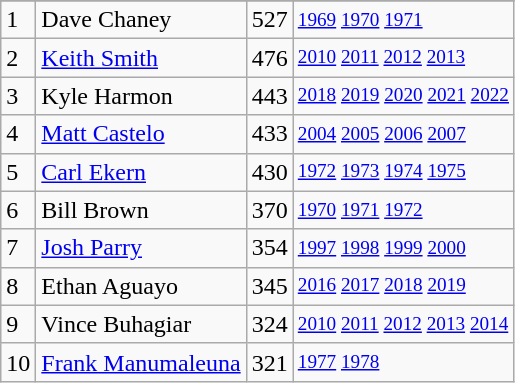<table class="wikitable">
<tr>
</tr>
<tr>
<td>1</td>
<td>Dave Chaney</td>
<td>527</td>
<td style="font-size:80%;"><a href='#'>1969</a> <a href='#'>1970</a> <a href='#'>1971</a></td>
</tr>
<tr>
<td>2</td>
<td><a href='#'>Keith Smith</a></td>
<td>476</td>
<td style="font-size:80%;"><a href='#'>2010</a> <a href='#'>2011</a> <a href='#'>2012</a> <a href='#'>2013</a></td>
</tr>
<tr>
<td>3</td>
<td>Kyle Harmon</td>
<td>443</td>
<td style="font-size:80%;"><a href='#'>2018</a> <a href='#'>2019</a> <a href='#'>2020</a> <a href='#'>2021</a> <a href='#'>2022</a></td>
</tr>
<tr>
<td>4</td>
<td><a href='#'>Matt Castelo</a></td>
<td>433</td>
<td style="font-size:80%;"><a href='#'>2004</a> <a href='#'>2005</a> <a href='#'>2006</a> <a href='#'>2007</a></td>
</tr>
<tr>
<td>5</td>
<td><a href='#'>Carl Ekern</a></td>
<td>430</td>
<td style="font-size:80%;"><a href='#'>1972</a> <a href='#'>1973</a> <a href='#'>1974</a> <a href='#'>1975</a></td>
</tr>
<tr>
<td>6</td>
<td>Bill Brown</td>
<td>370</td>
<td style="font-size:80%;"><a href='#'>1970</a> <a href='#'>1971</a> <a href='#'>1972</a></td>
</tr>
<tr>
<td>7</td>
<td><a href='#'>Josh Parry</a></td>
<td>354</td>
<td style="font-size:80%;"><a href='#'>1997</a> <a href='#'>1998</a> <a href='#'>1999</a> <a href='#'>2000</a></td>
</tr>
<tr>
<td>8</td>
<td>Ethan Aguayo</td>
<td>345</td>
<td style="font-size:80%;"><a href='#'>2016</a> <a href='#'>2017</a> <a href='#'>2018</a> <a href='#'>2019</a></td>
</tr>
<tr>
<td>9</td>
<td>Vince Buhagiar</td>
<td>324</td>
<td style="font-size:80%;"><a href='#'>2010</a> <a href='#'>2011</a> <a href='#'>2012</a> <a href='#'>2013</a> <a href='#'>2014</a></td>
</tr>
<tr>
<td>10</td>
<td><a href='#'>Frank Manumaleuna</a></td>
<td>321</td>
<td style="font-size:80%;"><a href='#'>1977</a> <a href='#'>1978</a></td>
</tr>
</table>
